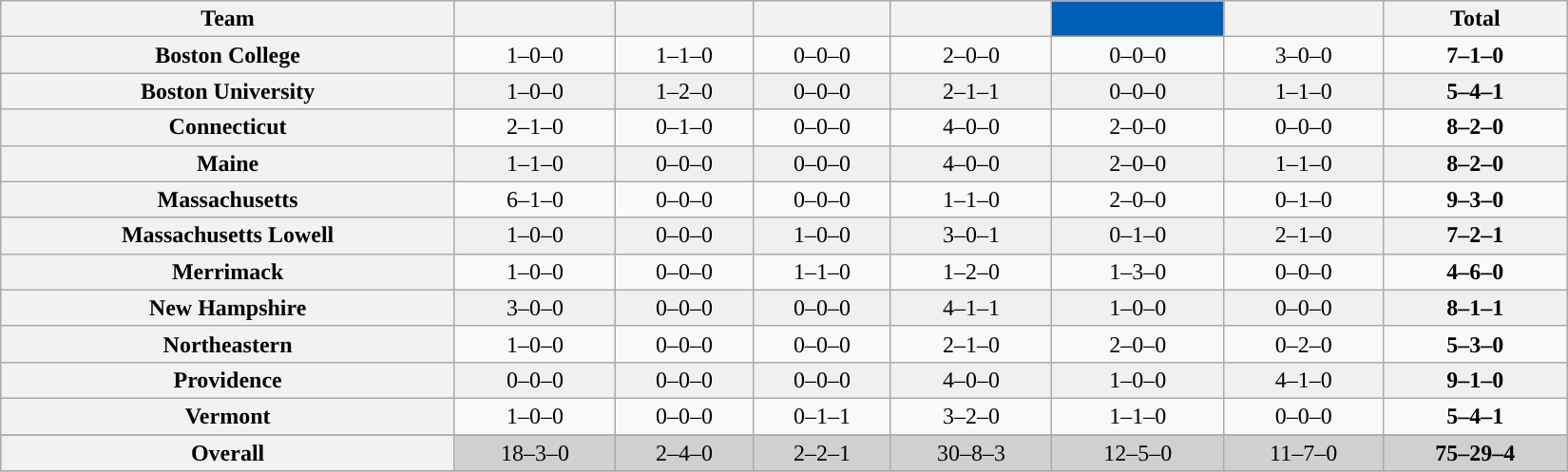<table class="wikitable" style="text-align: center; "width=1100">
<tr>
<th>Team</th>
<th><a href='#'></a></th>
<th><a href='#'></a></th>
<th><a href='#'></a></th>
<th><a href='#'></a></th>
<th style="color:white; background:#005EB8"; width=11%><a href='#'></a></th>
<th><a href='#'></a></th>
<th>Total</th>
</tr>
<tr>
<th>Boston College</th>
<td>1–0–0</td>
<td>1–1–0</td>
<td>0–0–0</td>
<td>2–0–0</td>
<td>0–0–0</td>
<td>3–0–0</td>
<td><strong>7–1–0</strong></td>
</tr>
<tr bgcolor=f0f0f0>
<th>Boston University</th>
<td>1–0–0</td>
<td>1–2–0</td>
<td>0–0–0</td>
<td>2–1–1</td>
<td>0–0–0</td>
<td>1–1–0</td>
<td><strong>5–4–1</strong></td>
</tr>
<tr>
<th>Connecticut</th>
<td>2–1–0</td>
<td>0–1–0</td>
<td>0–0–0</td>
<td>4–0–0</td>
<td>2–0–0</td>
<td>0–0–0</td>
<td><strong>8–2–0</strong></td>
</tr>
<tr bgcolor=f0f0f0>
<th>Maine</th>
<td>1–1–0</td>
<td>0–0–0</td>
<td>0–0–0</td>
<td>4–0–0</td>
<td>2–0–0</td>
<td>1–1–0</td>
<td><strong>8–2–0</strong></td>
</tr>
<tr>
<th>Massachusetts</th>
<td>6–1–0</td>
<td>0–0–0</td>
<td>0–0–0</td>
<td>1–1–0</td>
<td>2–0–0</td>
<td>0–1–0</td>
<td><strong>9–3–0</strong></td>
</tr>
<tr bgcolor=f0f0f0>
<th>Massachusetts Lowell</th>
<td>1–0–0</td>
<td>0–0–0</td>
<td>1–0–0</td>
<td>3–0–1</td>
<td>0–1–0</td>
<td>2–1–0</td>
<td><strong>7–2–1</strong></td>
</tr>
<tr>
<th>Merrimack</th>
<td>1–0–0</td>
<td>0–0–0</td>
<td>1–1–0</td>
<td>1–2–0</td>
<td>1–3–0</td>
<td>0–0–0</td>
<td><strong>4–6–0</strong></td>
</tr>
<tr bgcolor=f0f0f0>
<th>New Hampshire</th>
<td>3–0–0</td>
<td>0–0–0</td>
<td>0–0–0</td>
<td>4–1–1</td>
<td>1–0–0</td>
<td>0–0–0</td>
<td><strong>8–1–1</strong></td>
</tr>
<tr>
<th>Northeastern</th>
<td>1–0–0</td>
<td>0–0–0</td>
<td>0–0–0</td>
<td>2–1–0</td>
<td>2–0–0</td>
<td>0–2–0</td>
<td><strong>5–3–0</strong></td>
</tr>
<tr bgcolor=f0f0f0>
<th>Providence</th>
<td>0–0–0</td>
<td>0–0–0</td>
<td>0–0–0</td>
<td>4–0–0</td>
<td>1–0–0</td>
<td>4–1–0</td>
<td><strong>9–1–0</strong></td>
</tr>
<tr>
<th>Vermont</th>
<td>1–0–0</td>
<td>0–0–0</td>
<td>0–1–1</td>
<td>3–2–0</td>
<td>1–1–0</td>
<td>0–0–0</td>
<td><strong>5–4–1</strong></td>
</tr>
<tr>
</tr>
<tr bgcolor=d0d0d0>
<th>Overall</th>
<td>18–3–0</td>
<td>2–4–0</td>
<td>2–2–1</td>
<td>30–8–3</td>
<td>12–5–0</td>
<td>11–7–0</td>
<td><strong>75–29–4</strong></td>
</tr>
<tr>
</tr>
</table>
